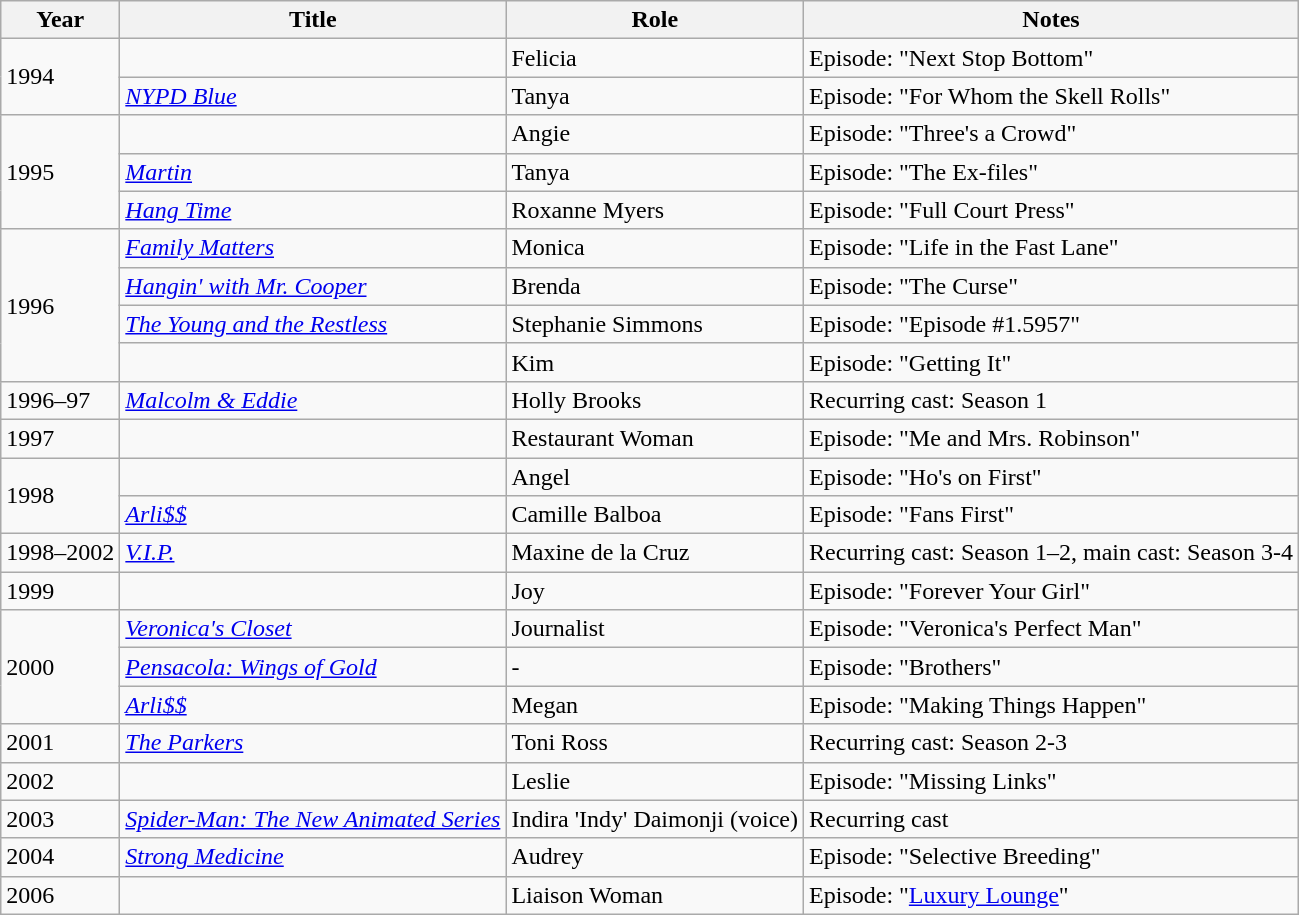<table class="wikitable plainrowheaders sortable" style="margin-right: 0;">
<tr>
<th scope="col">Year</th>
<th scope="col">Title</th>
<th scope="col">Role</th>
<th scope="col" class="unsortable">Notes</th>
</tr>
<tr>
<td rowspan=2>1994</td>
<td><em></em></td>
<td>Felicia</td>
<td>Episode: "Next Stop Bottom"</td>
</tr>
<tr>
<td><em><a href='#'>NYPD Blue</a></em></td>
<td>Tanya</td>
<td>Episode: "For Whom the Skell Rolls"</td>
</tr>
<tr>
<td rowspan=3>1995</td>
<td><em></em></td>
<td>Angie</td>
<td>Episode: "Three's a Crowd"</td>
</tr>
<tr>
<td><em><a href='#'>Martin</a></em></td>
<td>Tanya</td>
<td>Episode: "The Ex-files"</td>
</tr>
<tr>
<td><em><a href='#'>Hang Time</a></em></td>
<td>Roxanne Myers</td>
<td>Episode: "Full Court Press"</td>
</tr>
<tr>
<td rowspan=4>1996</td>
<td><em><a href='#'>Family Matters</a></em></td>
<td>Monica</td>
<td>Episode: "Life in the Fast Lane"</td>
</tr>
<tr>
<td><em><a href='#'>Hangin' with Mr. Cooper</a></em></td>
<td>Brenda</td>
<td>Episode: "The Curse"</td>
</tr>
<tr>
<td><em><a href='#'>The Young and the Restless</a></em></td>
<td>Stephanie Simmons</td>
<td>Episode: "Episode #1.5957"</td>
</tr>
<tr>
<td><em></em></td>
<td>Kim</td>
<td>Episode: "Getting It"</td>
</tr>
<tr>
<td>1996–97</td>
<td><em><a href='#'>Malcolm & Eddie</a></em></td>
<td>Holly Brooks</td>
<td>Recurring cast: Season 1</td>
</tr>
<tr>
<td>1997</td>
<td><em></em></td>
<td>Restaurant Woman</td>
<td>Episode: "Me and Mrs. Robinson"</td>
</tr>
<tr>
<td rowspan=2>1998</td>
<td><em></em></td>
<td>Angel</td>
<td>Episode: "Ho's on First"</td>
</tr>
<tr>
<td><em><a href='#'>Arli$$</a></em></td>
<td>Camille Balboa</td>
<td>Episode: "Fans First"</td>
</tr>
<tr>
<td>1998–2002</td>
<td><em><a href='#'>V.I.P.</a></em></td>
<td>Maxine de la Cruz</td>
<td>Recurring cast: Season 1–2, main cast: Season 3-4</td>
</tr>
<tr>
<td>1999</td>
<td><em></em></td>
<td>Joy</td>
<td>Episode: "Forever Your Girl"</td>
</tr>
<tr>
<td rowspan=3>2000</td>
<td><em><a href='#'>Veronica's Closet</a></em></td>
<td>Journalist</td>
<td>Episode: "Veronica's Perfect Man"</td>
</tr>
<tr>
<td><em><a href='#'>Pensacola: Wings of Gold</a></em></td>
<td>-</td>
<td>Episode: "Brothers"</td>
</tr>
<tr>
<td><em><a href='#'>Arli$$</a></em></td>
<td>Megan</td>
<td>Episode: "Making Things Happen"</td>
</tr>
<tr>
<td>2001</td>
<td><em><a href='#'>The Parkers</a></em></td>
<td>Toni Ross</td>
<td>Recurring cast: Season 2-3</td>
</tr>
<tr>
<td>2002</td>
<td><em></em></td>
<td>Leslie</td>
<td>Episode: "Missing Links"</td>
</tr>
<tr>
<td>2003</td>
<td><em><a href='#'>Spider-Man: The New Animated Series</a></em></td>
<td>Indira 'Indy' Daimonji (voice)</td>
<td>Recurring cast</td>
</tr>
<tr>
<td>2004</td>
<td><em><a href='#'>Strong Medicine</a></em></td>
<td>Audrey</td>
<td>Episode: "Selective Breeding"</td>
</tr>
<tr>
<td>2006</td>
<td><em></em></td>
<td>Liaison Woman</td>
<td>Episode: "<a href='#'>Luxury Lounge</a>"</td>
</tr>
</table>
